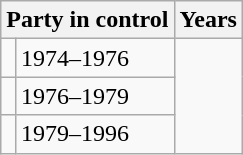<table class="wikitable">
<tr>
<th colspan="2">Party in control</th>
<th>Years</th>
</tr>
<tr>
<td></td>
<td>1974–1976</td>
</tr>
<tr>
<td></td>
<td>1976–1979</td>
</tr>
<tr>
<td></td>
<td>1979–1996</td>
</tr>
</table>
